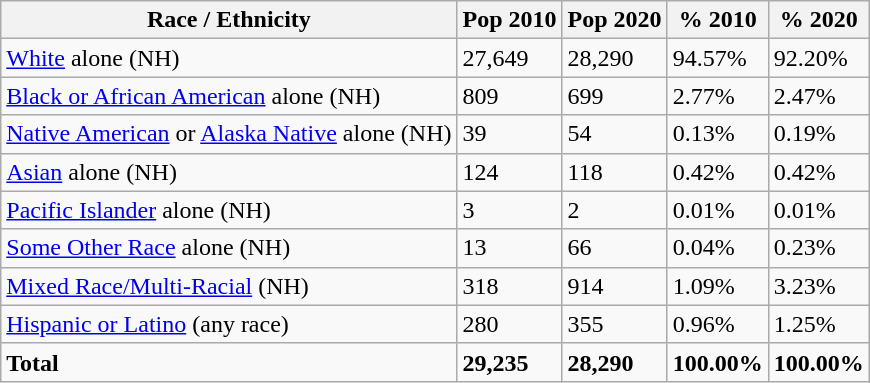<table class="wikitable">
<tr>
<th>Race / Ethnicity</th>
<th>Pop 2010</th>
<th>Pop 2020</th>
<th>% 2010</th>
<th>% 2020</th>
</tr>
<tr>
<td><a href='#'>White</a> alone (NH)</td>
<td>27,649</td>
<td>28,290</td>
<td>94.57%</td>
<td>92.20%</td>
</tr>
<tr>
<td><a href='#'>Black or African American</a> alone (NH)</td>
<td>809</td>
<td>699</td>
<td>2.77%</td>
<td>2.47%</td>
</tr>
<tr>
<td><a href='#'>Native American</a> or <a href='#'>Alaska Native</a> alone (NH)</td>
<td>39</td>
<td>54</td>
<td>0.13%</td>
<td>0.19%</td>
</tr>
<tr>
<td><a href='#'>Asian</a> alone (NH)</td>
<td>124</td>
<td>118</td>
<td>0.42%</td>
<td>0.42%</td>
</tr>
<tr>
<td><a href='#'>Pacific Islander</a> alone (NH)</td>
<td>3</td>
<td>2</td>
<td>0.01%</td>
<td>0.01%</td>
</tr>
<tr>
<td><a href='#'>Some Other Race</a> alone (NH)</td>
<td>13</td>
<td>66</td>
<td>0.04%</td>
<td>0.23%</td>
</tr>
<tr>
<td><a href='#'>Mixed Race/Multi-Racial</a> (NH)</td>
<td>318</td>
<td>914</td>
<td>1.09%</td>
<td>3.23%</td>
</tr>
<tr>
<td><a href='#'>Hispanic or Latino</a> (any race)</td>
<td>280</td>
<td>355</td>
<td>0.96%</td>
<td>1.25%</td>
</tr>
<tr>
<td><strong>Total</strong></td>
<td><strong>29,235</strong></td>
<td><strong>28,290</strong></td>
<td><strong>100.00%</strong></td>
<td><strong>100.00%</strong></td>
</tr>
</table>
